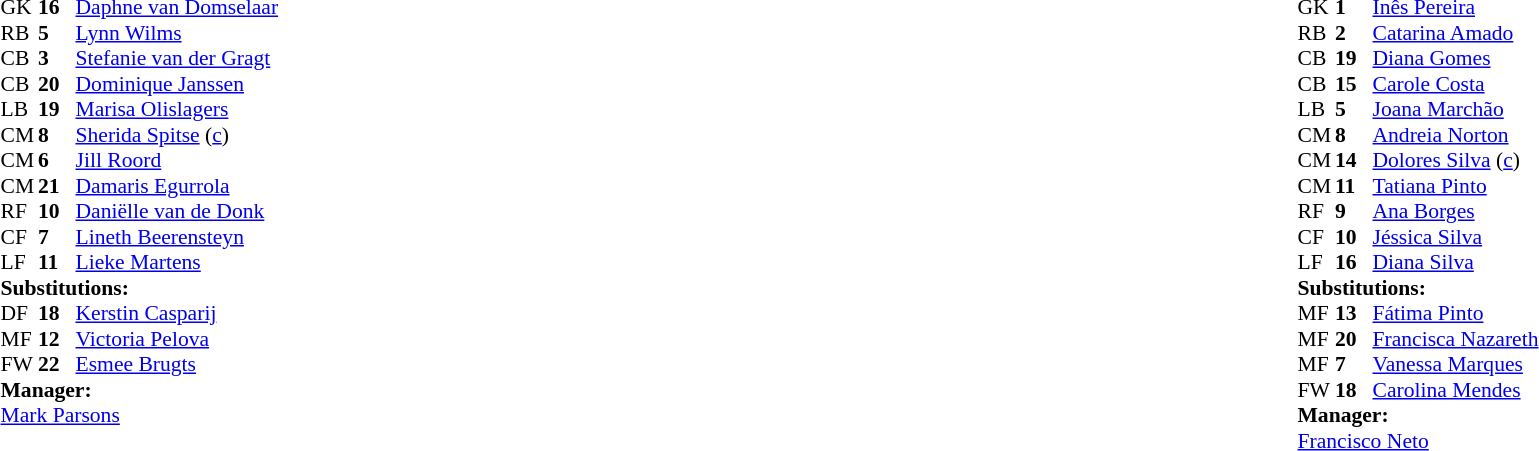<table width="100%">
<tr>
<td valign="top" width="40%"><br><table style="font-size:90%" cellspacing="0" cellpadding="0">
<tr>
<th width=25></th>
<th width=25></th>
</tr>
<tr>
<td>GK</td>
<td><strong>16</strong></td>
<td><a href='#'>Daphne van Domselaar</a></td>
</tr>
<tr>
<td>RB</td>
<td><strong>5</strong></td>
<td><a href='#'>Lynn Wilms</a></td>
</tr>
<tr>
<td>CB</td>
<td><strong>3</strong></td>
<td><a href='#'>Stefanie van der Gragt</a></td>
</tr>
<tr>
<td>CB</td>
<td><strong>20</strong></td>
<td><a href='#'>Dominique Janssen</a></td>
<td></td>
</tr>
<tr>
<td>LB</td>
<td><strong>19</strong></td>
<td><a href='#'>Marisa Olislagers</a></td>
<td></td>
<td></td>
</tr>
<tr>
<td>CM</td>
<td><strong>8</strong></td>
<td><a href='#'>Sherida Spitse</a> (<a href='#'>c</a>)</td>
</tr>
<tr>
<td>CM</td>
<td><strong>6</strong></td>
<td><a href='#'>Jill Roord</a></td>
<td></td>
</tr>
<tr>
<td>CM</td>
<td><strong>21</strong></td>
<td><a href='#'>Damaris Egurrola</a></td>
<td></td>
<td></td>
</tr>
<tr>
<td>RF</td>
<td><strong>10</strong></td>
<td><a href='#'>Daniëlle van de Donk</a></td>
</tr>
<tr>
<td>CF</td>
<td><strong>7</strong></td>
<td><a href='#'>Lineth Beerensteyn</a></td>
<td></td>
</tr>
<tr>
<td>LF</td>
<td><strong>11</strong></td>
<td><a href='#'>Lieke Martens</a></td>
<td></td>
<td></td>
</tr>
<tr>
<td colspan=3><strong>Substitutions:</strong></td>
</tr>
<tr>
<td>DF</td>
<td><strong>18</strong></td>
<td><a href='#'>Kerstin Casparij</a></td>
<td></td>
<td></td>
</tr>
<tr>
<td>MF</td>
<td><strong>12</strong></td>
<td><a href='#'>Victoria Pelova</a></td>
<td></td>
<td></td>
</tr>
<tr>
<td>FW</td>
<td><strong>22</strong></td>
<td><a href='#'>Esmee Brugts</a></td>
<td></td>
<td></td>
</tr>
<tr>
<td colspan=3><strong>Manager:</strong></td>
</tr>
<tr>
<td colspan=3> <a href='#'>Mark Parsons</a></td>
</tr>
</table>
</td>
<td valign="top"></td>
<td valign="top" width="50%"><br><table style="font-size:90%; margin:auto" cellspacing="0" cellpadding="0">
<tr>
<th width=25></th>
<th width=25></th>
</tr>
<tr>
<td>GK</td>
<td><strong>1</strong></td>
<td><a href='#'>Inês Pereira</a></td>
<td></td>
</tr>
<tr>
<td>RB</td>
<td><strong>2</strong></td>
<td><a href='#'>Catarina Amado</a></td>
<td></td>
</tr>
<tr>
<td>CB</td>
<td><strong>19</strong></td>
<td><a href='#'>Diana Gomes</a></td>
<td></td>
</tr>
<tr>
<td>CB</td>
<td><strong>15</strong></td>
<td><a href='#'>Carole Costa</a></td>
</tr>
<tr>
<td>LB</td>
<td><strong>5</strong></td>
<td><a href='#'>Joana Marchão</a></td>
<td></td>
<td></td>
</tr>
<tr>
<td>CM</td>
<td><strong>8</strong></td>
<td><a href='#'>Andreia Norton</a></td>
</tr>
<tr>
<td>CM</td>
<td><strong>14</strong></td>
<td><a href='#'>Dolores Silva</a> (<a href='#'>c</a>)</td>
<td></td>
<td></td>
</tr>
<tr>
<td>CM</td>
<td><strong>11</strong></td>
<td><a href='#'>Tatiana Pinto</a></td>
<td></td>
<td></td>
</tr>
<tr>
<td>RF</td>
<td><strong>9</strong></td>
<td><a href='#'>Ana Borges</a></td>
</tr>
<tr>
<td>CF</td>
<td><strong>10</strong></td>
<td><a href='#'>Jéssica Silva</a></td>
</tr>
<tr>
<td>LF</td>
<td><strong>16</strong></td>
<td><a href='#'>Diana Silva</a></td>
<td></td>
<td></td>
</tr>
<tr>
<td colspan=3><strong>Substitutions:</strong></td>
</tr>
<tr>
<td>MF</td>
<td><strong>13</strong></td>
<td><a href='#'>Fátima Pinto</a></td>
<td></td>
<td></td>
</tr>
<tr>
<td>MF</td>
<td><strong>20</strong></td>
<td><a href='#'>Francisca Nazareth</a></td>
<td></td>
<td></td>
</tr>
<tr>
<td>MF</td>
<td><strong>7</strong></td>
<td><a href='#'>Vanessa Marques</a></td>
<td></td>
<td></td>
</tr>
<tr>
<td>FW</td>
<td><strong>18</strong></td>
<td><a href='#'>Carolina Mendes</a></td>
<td></td>
<td></td>
</tr>
<tr>
<td colspan=3><strong>Manager:</strong></td>
</tr>
<tr>
<td colspan=3><a href='#'>Francisco Neto</a></td>
</tr>
</table>
</td>
</tr>
</table>
